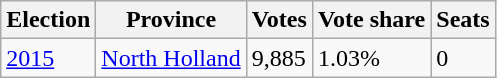<table class="wikitable">
<tr>
<th>Election</th>
<th>Province</th>
<th>Votes</th>
<th>Vote share</th>
<th>Seats</th>
</tr>
<tr>
<td><a href='#'>2015</a></td>
<td><a href='#'>North Holland</a></td>
<td>9,885</td>
<td>1.03%</td>
<td>0</td>
</tr>
</table>
